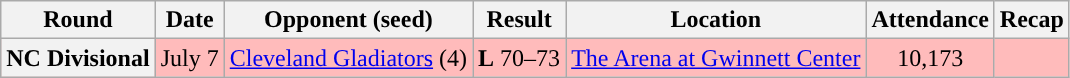<table class="wikitable" style="text-align:center">
<tr>
<th>Round</th>
<th>Date</th>
<th>Opponent (seed)</th>
<th>Result</th>
<th>Location</th>
<th>Attendance</th>
<th>Recap</th>
</tr>
<tr bgcolor="ffbbbb">
<th>NC Divisional</th>
<td>July 7</td>
<td><a href='#'>Cleveland Gladiators</a> (4)</td>
<td><strong>L</strong> 70–73</td>
<td><a href='#'>The Arena at Gwinnett Center</a></td>
<td>10,173</td>
<td></td>
</tr>
</table>
